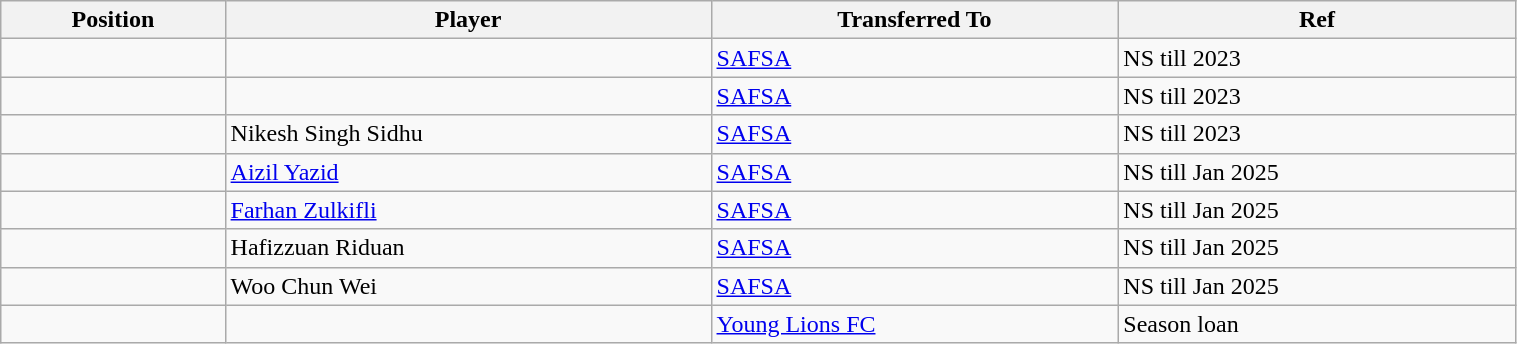<table class="wikitable sortable" style="width:80%; text-align:center; font-size:100%; text-align:left;">
<tr>
<th><strong>Position</strong></th>
<th><strong>Player</strong></th>
<th><strong>Transferred To</strong></th>
<th><strong>Ref</strong></th>
</tr>
<tr>
<td></td>
<td></td>
<td> <a href='#'>SAFSA</a></td>
<td>NS till 2023</td>
</tr>
<tr>
<td></td>
<td></td>
<td> <a href='#'>SAFSA</a></td>
<td>NS till 2023</td>
</tr>
<tr>
<td></td>
<td> Nikesh Singh Sidhu</td>
<td> <a href='#'>SAFSA</a></td>
<td>NS till 2023</td>
</tr>
<tr>
<td></td>
<td> <a href='#'>Aizil Yazid</a></td>
<td> <a href='#'>SAFSA</a></td>
<td>NS till Jan 2025</td>
</tr>
<tr>
<td></td>
<td> <a href='#'>Farhan Zulkifli</a></td>
<td> <a href='#'>SAFSA</a></td>
<td>NS till Jan 2025</td>
</tr>
<tr>
<td></td>
<td> Hafizzuan Riduan</td>
<td> <a href='#'>SAFSA</a></td>
<td>NS till Jan 2025</td>
</tr>
<tr>
<td></td>
<td> Woo Chun Wei</td>
<td> <a href='#'>SAFSA</a></td>
<td>NS till Jan 2025</td>
</tr>
<tr>
<td></td>
<td></td>
<td> <a href='#'>Young Lions FC</a></td>
<td>Season loan</td>
</tr>
</table>
